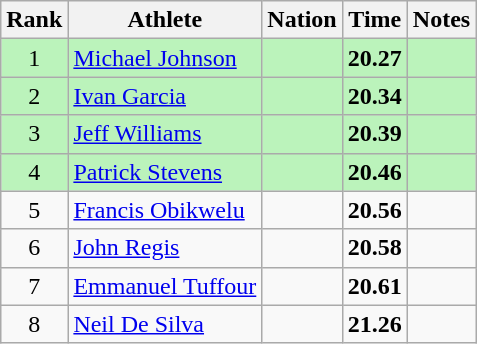<table class="wikitable sortable" style="text-align:center">
<tr>
<th>Rank</th>
<th>Athlete</th>
<th>Nation</th>
<th>Time</th>
<th>Notes</th>
</tr>
<tr style="background:#bbf3bb;">
<td>1</td>
<td align=left><a href='#'>Michael Johnson</a></td>
<td align=left></td>
<td><strong>20.27</strong></td>
<td></td>
</tr>
<tr style="background:#bbf3bb;">
<td>2</td>
<td align=left><a href='#'>Ivan Garcia</a></td>
<td align=left></td>
<td><strong>20.34</strong></td>
<td></td>
</tr>
<tr style="background:#bbf3bb;">
<td>3</td>
<td align=left><a href='#'>Jeff Williams</a></td>
<td align=left></td>
<td><strong>20.39</strong></td>
<td></td>
</tr>
<tr style="background:#bbf3bb;">
<td>4</td>
<td align=left><a href='#'>Patrick Stevens</a></td>
<td align=left></td>
<td><strong>20.46</strong></td>
<td></td>
</tr>
<tr>
<td>5</td>
<td align=left><a href='#'>Francis Obikwelu</a></td>
<td align=left></td>
<td><strong>20.56</strong></td>
<td></td>
</tr>
<tr>
<td>6</td>
<td align=left><a href='#'>John Regis</a></td>
<td align=left></td>
<td><strong>20.58</strong></td>
<td></td>
</tr>
<tr>
<td>7</td>
<td align=left><a href='#'>Emmanuel Tuffour</a></td>
<td align=left></td>
<td><strong>20.61</strong></td>
<td></td>
</tr>
<tr>
<td>8</td>
<td align=left><a href='#'>Neil De Silva</a></td>
<td align=left></td>
<td><strong>21.26</strong></td>
<td></td>
</tr>
</table>
